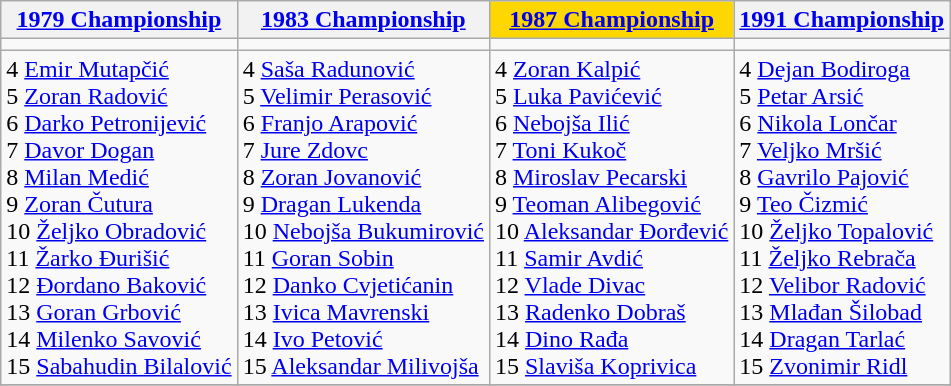<table class="wikitable">
<tr>
<th><a href='#'>1979 Championship</a></th>
<th><a href='#'>1983 Championship</a></th>
<th style="background:gold;"><a href='#'>1987 Championship</a></th>
<th><a href='#'>1991 Championship</a></th>
</tr>
<tr>
<td></td>
<td></td>
<td></td>
<td></td>
</tr>
<tr>
<td valign=top>4 <a href='#'>Emir Mutapčić</a><br> 5 <a href='#'>Zoran Radović</a><br>6 <a href='#'>Darko Petronijević</a><br>7 <a href='#'>Davor Dogan</a><br>8 <a href='#'>Milan Medić</a><br>9 <a href='#'>Zoran Čutura</a><br>10 <a href='#'>Željko Obradović</a><br>11 <a href='#'>Žarko Đurišić</a> <br>12 <a href='#'>Đordano Baković</a><br> 13 <a href='#'>Goran Grbović</a><br>14 <a href='#'>Milenko Savović</a> <br> 15 <a href='#'>Sabahudin Bilalović</a></td>
<td valign=top>4 <a href='#'>Saša Radunović</a><br>5 <a href='#'>Velimir Perasović</a><br>6 <a href='#'>Franjo Arapović</a><br>7 <a href='#'>Jure Zdovc</a><br>8 <a href='#'>Zoran Jovanović</a><br>9 <a href='#'>Dragan Lukenda</a><br>10 <a href='#'>Nebojša Bukumirović</a><br>11 <a href='#'>Goran Sobin</a> <br>12 <a href='#'>Danko Cvjetićanin</a><br>13 <a href='#'>Ivica Mavrenski</a><br>14 <a href='#'>Ivo Petović</a><br>15 <a href='#'>Aleksandar Milivojša</a></td>
<td valign=top>4 <a href='#'>Zoran Kalpić</a><br> 5 <a href='#'>Luka Pavićević</a><br> 6 <a href='#'>Nebojša Ilić</a><br> 7 <a href='#'>Toni Kukoč</a><br> 8 <a href='#'>Miroslav Pecarski</a><br> 9 <a href='#'>Teoman Alibegović</a><br> 10 <a href='#'>Aleksandar Đorđević</a><br> 11 <a href='#'>Samir Avdić</a><br> 12 <a href='#'>Vlade Divac</a><br> 13 <a href='#'>Radenko Dobraš</a><br> 14 <a href='#'>Dino Rađa</a><br> 15 <a href='#'>Slaviša Koprivica</a></td>
<td valign=top>4 <a href='#'>Dejan Bodiroga</a><br>5 <a href='#'>Petar Arsić</a><br>6 <a href='#'>Nikola Lončar</a><br>7 <a href='#'>Veljko Mršić</a><br>8 <a href='#'>Gavrilo Pajović</a><br>9 <a href='#'>Teo Čizmić</a><br>10 <a href='#'>Željko Topalović</a> <br>11 <a href='#'>Željko Rebrača</a> <br>12 <a href='#'>Velibor Radović</a><br>13 <a href='#'>Mlađan Šilobad</a><br>14 <a href='#'>Dragan Tarlać</a><br>15 <a href='#'>Zvonimir Ridl</a></td>
</tr>
<tr>
</tr>
</table>
